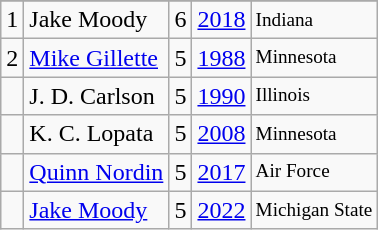<table class="wikitable">
<tr>
</tr>
<tr>
<td>1</td>
<td>Jake Moody</td>
<td>6</td>
<td><a href='#'>2018</a></td>
<td style="font-size:80%;">Indiana</td>
</tr>
<tr>
<td>2</td>
<td><a href='#'>Mike Gillette</a></td>
<td>5</td>
<td><a href='#'>1988</a></td>
<td style="font-size:80%;">Minnesota</td>
</tr>
<tr>
<td></td>
<td>J. D. Carlson</td>
<td>5</td>
<td><a href='#'>1990</a></td>
<td style="font-size:80%;">Illinois</td>
</tr>
<tr>
<td></td>
<td>K. C. Lopata</td>
<td>5</td>
<td><a href='#'>2008</a></td>
<td style="font-size:80%;">Minnesota</td>
</tr>
<tr>
<td></td>
<td><a href='#'>Quinn Nordin</a></td>
<td>5</td>
<td><a href='#'>2017</a></td>
<td style="font-size:80%;">Air Force</td>
</tr>
<tr>
<td></td>
<td><a href='#'>Jake Moody</a></td>
<td>5</td>
<td><a href='#'>2022</a></td>
<td style="font-size:80%;">Michigan State</td>
</tr>
</table>
